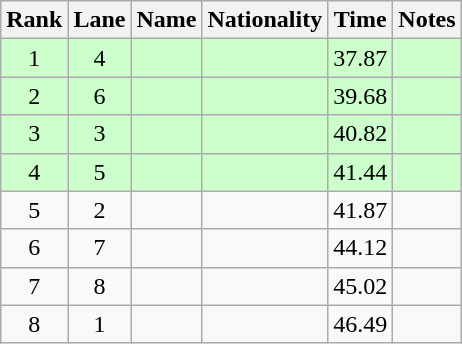<table class="wikitable sortable" style="text-align:center">
<tr>
<th>Rank</th>
<th>Lane</th>
<th>Name</th>
<th>Nationality</th>
<th>Time</th>
<th>Notes</th>
</tr>
<tr bgcolor=ccffcc>
<td>1</td>
<td>4</td>
<td align=left></td>
<td align=left></td>
<td>37.87</td>
<td><strong></strong></td>
</tr>
<tr bgcolor=ccffcc>
<td>2</td>
<td>6</td>
<td align=left></td>
<td align=left></td>
<td>39.68</td>
<td><strong></strong></td>
</tr>
<tr bgcolor=ccffcc>
<td>3</td>
<td>3</td>
<td align=left></td>
<td align=left></td>
<td>40.82</td>
<td><strong></strong></td>
</tr>
<tr bgcolor=ccffcc>
<td>4</td>
<td>5</td>
<td align=left></td>
<td align=left></td>
<td>41.44</td>
<td><strong></strong></td>
</tr>
<tr>
<td>5</td>
<td>2</td>
<td align=left></td>
<td align=left></td>
<td>41.87</td>
<td></td>
</tr>
<tr>
<td>6</td>
<td>7</td>
<td align=left></td>
<td align=left></td>
<td>44.12</td>
<td></td>
</tr>
<tr>
<td>7</td>
<td>8</td>
<td align=left></td>
<td align=left></td>
<td>45.02</td>
<td></td>
</tr>
<tr>
<td>8</td>
<td>1</td>
<td align=left></td>
<td align=left></td>
<td>46.49</td>
<td></td>
</tr>
</table>
